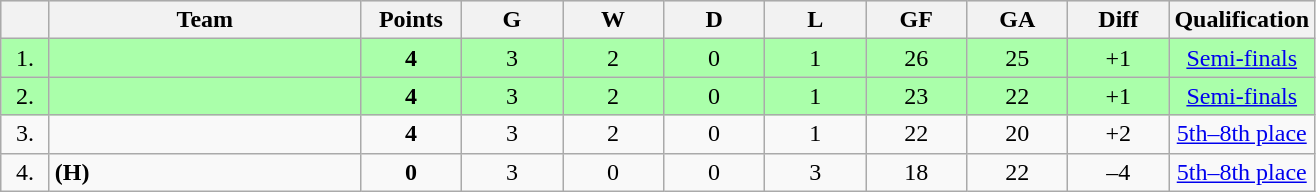<table class=wikitable style="text-align:center">
<tr bgcolor="#DCDCDC">
<th width="25"></th>
<th width="200">Team</th>
<th width="60">Points</th>
<th width="60">G</th>
<th width="60">W</th>
<th width="60">D</th>
<th width="60">L</th>
<th width="60">GF</th>
<th width="60">GA</th>
<th width="60">Diff</th>
<th width="60">Qualification</th>
</tr>
<tr bgcolor=#AAFFAA>
<td>1.</td>
<td align=left></td>
<td><strong>4</strong></td>
<td>3</td>
<td>2</td>
<td>0</td>
<td>1</td>
<td>26</td>
<td>25</td>
<td>+1</td>
<td><a href='#'>Semi-finals</a></td>
</tr>
<tr bgcolor=#AAFFAA>
<td>2.</td>
<td align=left></td>
<td><strong>4</strong></td>
<td>3</td>
<td>2</td>
<td>0</td>
<td>1</td>
<td>23</td>
<td>22</td>
<td>+1</td>
<td><a href='#'>Semi-finals</a></td>
</tr>
<tr>
<td>3.</td>
<td align=left></td>
<td><strong>4</strong></td>
<td>3</td>
<td>2</td>
<td>0</td>
<td>1</td>
<td>22</td>
<td>20</td>
<td>+2</td>
<td><a href='#'>5th–8th place</a></td>
</tr>
<tr>
<td>4.</td>
<td align=left>  <strong>(H)</strong></td>
<td><strong>0</strong></td>
<td>3</td>
<td>0</td>
<td>0</td>
<td>3</td>
<td>18</td>
<td>22</td>
<td>–4</td>
<td><a href='#'>5th–8th place</a></td>
</tr>
</table>
